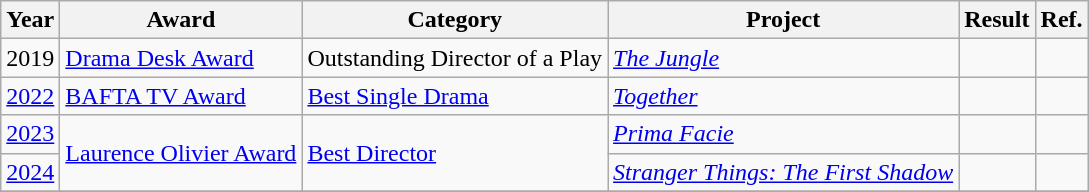<table class="wikitable">
<tr>
<th>Year</th>
<th>Award</th>
<th>Category</th>
<th>Project</th>
<th>Result</th>
<th>Ref.</th>
</tr>
<tr>
<td>2019</td>
<td><a href='#'>Drama Desk Award</a></td>
<td>Outstanding Director of a Play</td>
<td><em><a href='#'>The Jungle</a></em></td>
<td></td>
<td></td>
</tr>
<tr>
<td><a href='#'>2022</a></td>
<td><a href='#'>BAFTA TV Award</a></td>
<td><a href='#'>Best Single Drama</a></td>
<td><em><a href='#'>Together</a></em></td>
<td></td>
<td></td>
</tr>
<tr>
<td><a href='#'>2023</a></td>
<td rowspan=2><a href='#'>Laurence Olivier Award</a></td>
<td rowspan=2><a href='#'>Best Director</a></td>
<td><em><a href='#'>Prima Facie</a></em></td>
<td></td>
<td></td>
</tr>
<tr>
<td><a href='#'>2024</a></td>
<td><em><a href='#'>Stranger Things: The First Shadow</a></em></td>
<td></td>
<td></td>
</tr>
<tr>
</tr>
</table>
